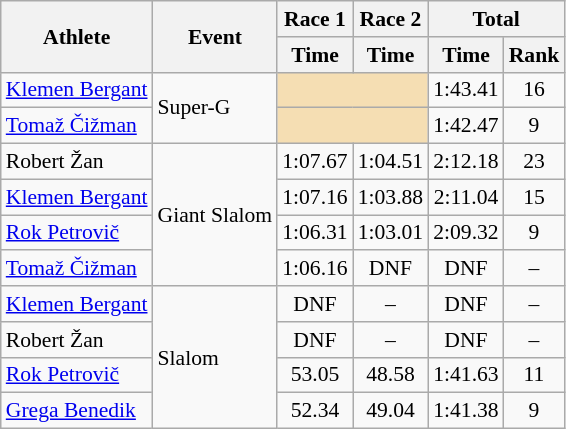<table class="wikitable" style="font-size:90%">
<tr>
<th rowspan="2">Athlete</th>
<th rowspan="2">Event</th>
<th>Race 1</th>
<th>Race 2</th>
<th colspan="2">Total</th>
</tr>
<tr>
<th>Time</th>
<th>Time</th>
<th>Time</th>
<th>Rank</th>
</tr>
<tr>
<td><a href='#'>Klemen Bergant</a></td>
<td rowspan="2">Super-G</td>
<td colspan="2" bgcolor="wheat"></td>
<td align="center">1:43.41</td>
<td align="center">16</td>
</tr>
<tr>
<td><a href='#'>Tomaž Čižman</a></td>
<td colspan="2" bgcolor="wheat"></td>
<td align="center">1:42.47</td>
<td align="center">9</td>
</tr>
<tr>
<td>Robert Žan</td>
<td rowspan="4">Giant Slalom</td>
<td align="center">1:07.67</td>
<td align="center">1:04.51</td>
<td align="center">2:12.18</td>
<td align="center">23</td>
</tr>
<tr>
<td><a href='#'>Klemen Bergant</a></td>
<td align="center">1:07.16</td>
<td align="center">1:03.88</td>
<td align="center">2:11.04</td>
<td align="center">15</td>
</tr>
<tr>
<td><a href='#'>Rok Petrovič</a></td>
<td align="center">1:06.31</td>
<td align="center">1:03.01</td>
<td align="center">2:09.32</td>
<td align="center">9</td>
</tr>
<tr>
<td><a href='#'>Tomaž Čižman</a></td>
<td align="center">1:06.16</td>
<td align="center">DNF</td>
<td align="center">DNF</td>
<td align="center">–</td>
</tr>
<tr>
<td><a href='#'>Klemen Bergant</a></td>
<td rowspan="4">Slalom</td>
<td align="center">DNF</td>
<td align="center">–</td>
<td align="center">DNF</td>
<td align="center">–</td>
</tr>
<tr>
<td>Robert Žan</td>
<td align="center">DNF</td>
<td align="center">–</td>
<td align="center">DNF</td>
<td align="center">–</td>
</tr>
<tr>
<td><a href='#'>Rok Petrovič</a></td>
<td align="center">53.05</td>
<td align="center">48.58</td>
<td align="center">1:41.63</td>
<td align="center">11</td>
</tr>
<tr>
<td><a href='#'>Grega Benedik</a></td>
<td align="center">52.34</td>
<td align="center">49.04</td>
<td align="center">1:41.38</td>
<td align="center">9</td>
</tr>
</table>
